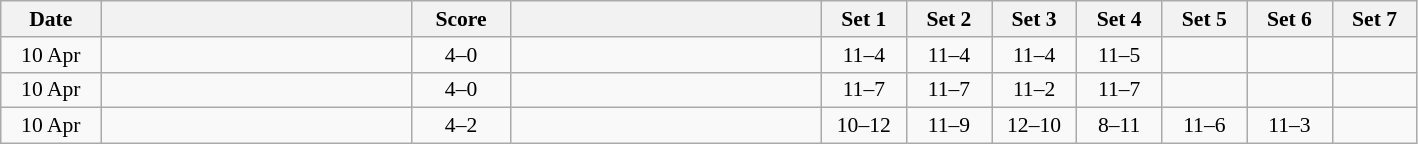<table class="wikitable" style="text-align: center; font-size:90% ">
<tr>
<th width="60">Date</th>
<th align="right" width="200"></th>
<th width="60">Score</th>
<th align="left" width="200"></th>
<th width="50">Set 1</th>
<th width="50">Set 2</th>
<th width="50">Set 3</th>
<th width="50">Set 4</th>
<th width="50">Set 5</th>
<th width="50">Set 6</th>
<th width="50">Set 7</th>
</tr>
<tr>
<td>10 Apr</td>
<td align=left><strong></strong></td>
<td align=center>4–0</td>
<td align=left></td>
<td>11–4</td>
<td>11–4</td>
<td>11–4</td>
<td>11–5</td>
<td></td>
<td></td>
<td></td>
</tr>
<tr>
<td>10 Apr</td>
<td align=left><strong></strong></td>
<td align=center>4–0</td>
<td align=left></td>
<td>11–7</td>
<td>11–7</td>
<td>11–2</td>
<td>11–7</td>
<td></td>
<td></td>
<td></td>
</tr>
<tr>
<td>10 Apr</td>
<td align=left><strong></strong></td>
<td align=center>4–2</td>
<td align=left></td>
<td>10–12</td>
<td>11–9</td>
<td>12–10</td>
<td>8–11</td>
<td>11–6</td>
<td>11–3</td>
<td></td>
</tr>
</table>
